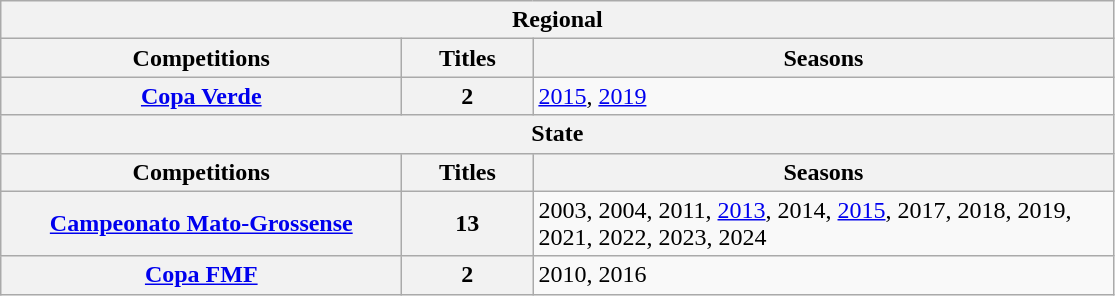<table class="wikitable">
<tr>
<th colspan="3">Regional</th>
</tr>
<tr>
<th style="width:260px">Competitions</th>
<th style="width:80px">Titles</th>
<th style="width:380px">Seasons</th>
</tr>
<tr>
<th style="text-align:center"><a href='#'>Copa Verde</a></th>
<th style="text-align:center">2</th>
<td align="left"><a href='#'>2015</a>, <a href='#'>2019</a></td>
</tr>
<tr>
<th colspan="3">State</th>
</tr>
<tr>
<th style="width:260px">Competitions</th>
<th style="width:80px">Titles</th>
<th style="width:380px">Seasons</th>
</tr>
<tr>
<th style="text-align:center"><a href='#'>Campeonato Mato-Grossense</a></th>
<th style="text-align:center">13</th>
<td align="left">2003, 2004, 2011, <a href='#'>2013</a>, 2014, <a href='#'>2015</a>, 2017, 2018, 2019, 2021, 2022, 2023, 2024</td>
</tr>
<tr>
<th style="text-align:center"><a href='#'>Copa FMF</a></th>
<th style="text-align:center">2</th>
<td align="left">2010, 2016</td>
</tr>
</table>
